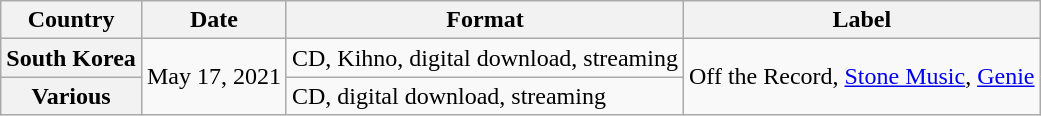<table class="wikitable plainrowheaders">
<tr>
<th>Country</th>
<th>Date</th>
<th>Format</th>
<th>Label</th>
</tr>
<tr>
<th scope="row">South Korea</th>
<td rowspan="2">May 17, 2021</td>
<td>CD, Kihno, digital download, streaming</td>
<td rowspan="2">Off the Record, <a href='#'>Stone Music</a>, <a href='#'>Genie</a></td>
</tr>
<tr>
<th scope="row">Various</th>
<td>CD, digital download, streaming</td>
</tr>
</table>
